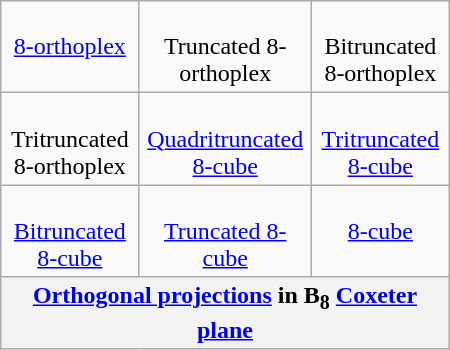<table class=wikitable align=right width=300 style="margin-left:1em;">
<tr align=center valign=top>
<td><br><a href='#'>8-orthoplex</a><br></td>
<td><br>Truncated 8-orthoplex<br></td>
<td><br>Bitruncated 8-orthoplex<br></td>
</tr>
<tr align=center valign=top>
<td><br>Tritruncated 8-orthoplex<br></td>
<td><br><a href='#'>Quadritruncated 8-cube</a><br></td>
<td><br><a href='#'>Tritruncated 8-cube</a><br></td>
</tr>
<tr align=center valign=top>
<td><br><a href='#'>Bitruncated 8-cube</a><br></td>
<td><br><a href='#'>Truncated 8-cube</a><br></td>
<td><br><a href='#'>8-cube</a><br></td>
</tr>
<tr>
<th colspan=3><a href='#'>Orthogonal projections</a> in B<sub>8</sub> <a href='#'>Coxeter plane</a></th>
</tr>
</table>
